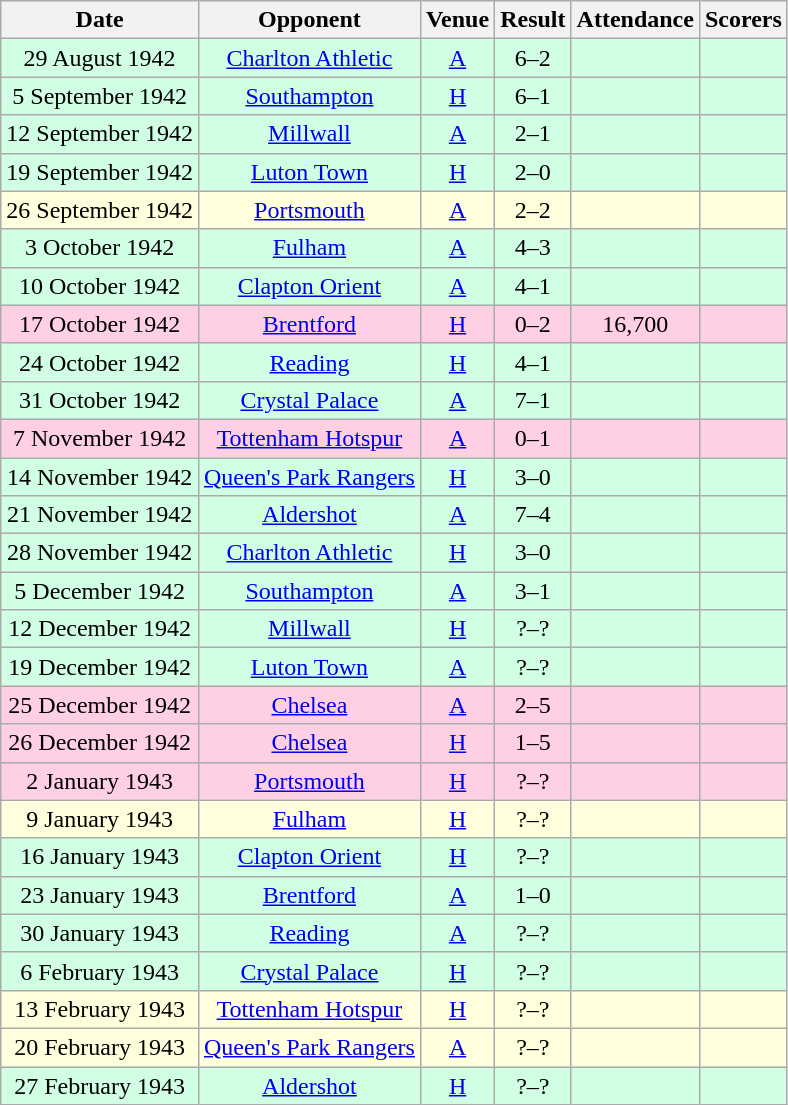<table class="wikitable sortable" style="text-align:center;">
<tr>
<th>Date</th>
<th>Opponent</th>
<th>Venue</th>
<th>Result</th>
<th>Attendance</th>
<th>Scorers</th>
</tr>
<tr style="background:#d0ffe3;">
<td>29 August 1942</td>
<td><a href='#'>Charlton Athletic</a></td>
<td><a href='#'>A</a></td>
<td>6–2</td>
<td></td>
<td></td>
</tr>
<tr style="background:#d0ffe3;">
<td>5 September 1942</td>
<td><a href='#'>Southampton</a></td>
<td><a href='#'>H</a></td>
<td>6–1</td>
<td></td>
<td></td>
</tr>
<tr style="background:#d0ffe3;">
<td>12 September 1942</td>
<td><a href='#'>Millwall</a></td>
<td><a href='#'>A</a></td>
<td>2–1</td>
<td></td>
<td></td>
</tr>
<tr style="background:#d0ffe3;">
<td>19 September 1942</td>
<td><a href='#'>Luton Town</a></td>
<td><a href='#'>H</a></td>
<td>2–0</td>
<td></td>
<td></td>
</tr>
<tr style="background:#ffffdd;">
<td>26 September 1942</td>
<td><a href='#'>Portsmouth</a></td>
<td><a href='#'>A</a></td>
<td>2–2</td>
<td></td>
<td></td>
</tr>
<tr style="background:#d0ffe3;">
<td>3 October 1942</td>
<td><a href='#'>Fulham</a></td>
<td><a href='#'>A</a></td>
<td>4–3</td>
<td></td>
<td></td>
</tr>
<tr style="background:#d0ffe3;">
<td>10 October 1942</td>
<td><a href='#'>Clapton Orient</a></td>
<td><a href='#'>A</a></td>
<td>4–1</td>
<td></td>
<td></td>
</tr>
<tr style="background:#ffd0e3;">
<td>17 October 1942</td>
<td><a href='#'>Brentford</a></td>
<td><a href='#'>H</a></td>
<td>0–2</td>
<td>16,700</td>
<td></td>
</tr>
<tr style="background:#d0ffe3;">
<td>24 October 1942</td>
<td><a href='#'>Reading</a></td>
<td><a href='#'>H</a></td>
<td>4–1</td>
<td></td>
<td></td>
</tr>
<tr style="background:#d0ffe3;">
<td>31 October 1942</td>
<td><a href='#'>Crystal Palace</a></td>
<td><a href='#'>A</a></td>
<td>7–1</td>
<td></td>
<td></td>
</tr>
<tr style="background:#ffd0e3;">
<td>7 November 1942</td>
<td><a href='#'>Tottenham Hotspur</a></td>
<td><a href='#'>A</a></td>
<td>0–1</td>
<td></td>
<td></td>
</tr>
<tr style="background:#d0ffe3;">
<td>14 November 1942</td>
<td><a href='#'>Queen's Park Rangers</a></td>
<td><a href='#'>H</a></td>
<td>3–0</td>
<td></td>
<td></td>
</tr>
<tr style="background:#d0ffe3;">
<td>21 November 1942</td>
<td><a href='#'>Aldershot</a></td>
<td><a href='#'>A</a></td>
<td>7–4</td>
<td></td>
<td></td>
</tr>
<tr style="background:#d0ffe3;">
<td>28 November 1942</td>
<td><a href='#'>Charlton Athletic</a></td>
<td><a href='#'>H</a></td>
<td>3–0</td>
<td></td>
<td></td>
</tr>
<tr style="background:#d0ffe3;">
<td>5 December 1942</td>
<td><a href='#'>Southampton</a></td>
<td><a href='#'>A</a></td>
<td>3–1</td>
<td></td>
<td></td>
</tr>
<tr style="background:#d0ffe3;">
<td>12 December 1942</td>
<td><a href='#'>Millwall</a></td>
<td><a href='#'>H</a></td>
<td>?–?</td>
<td></td>
<td></td>
</tr>
<tr style="background:#d0ffe3;">
<td>19 December 1942</td>
<td><a href='#'>Luton Town</a></td>
<td><a href='#'>A</a></td>
<td>?–?</td>
<td></td>
<td></td>
</tr>
<tr style="background:#ffd0e3;">
<td>25 December 1942</td>
<td><a href='#'>Chelsea</a></td>
<td><a href='#'>A</a></td>
<td>2–5</td>
<td></td>
<td></td>
</tr>
<tr style="background:#ffd0e3;">
<td>26 December 1942</td>
<td><a href='#'>Chelsea</a></td>
<td><a href='#'>H</a></td>
<td>1–5</td>
<td></td>
<td></td>
</tr>
<tr style="background:#ffd0e3;">
<td>2 January 1943</td>
<td><a href='#'>Portsmouth</a></td>
<td><a href='#'>H</a></td>
<td>?–?</td>
<td></td>
<td></td>
</tr>
<tr style="background:#ffffdd;">
<td>9 January 1943</td>
<td><a href='#'>Fulham</a></td>
<td><a href='#'>H</a></td>
<td>?–?</td>
<td></td>
<td></td>
</tr>
<tr style="background:#d0ffe3;">
<td>16 January 1943</td>
<td><a href='#'>Clapton Orient</a></td>
<td><a href='#'>H</a></td>
<td>?–?</td>
<td></td>
<td></td>
</tr>
<tr style="background:#d0ffe3;">
<td>23 January 1943</td>
<td><a href='#'>Brentford</a></td>
<td><a href='#'>A</a></td>
<td>1–0</td>
<td></td>
<td></td>
</tr>
<tr style="background:#d0ffe3;">
<td>30 January 1943</td>
<td><a href='#'>Reading</a></td>
<td><a href='#'>A</a></td>
<td>?–?</td>
<td></td>
<td></td>
</tr>
<tr style="background:#d0ffe3;">
<td>6 February 1943</td>
<td><a href='#'>Crystal Palace</a></td>
<td><a href='#'>H</a></td>
<td>?–?</td>
<td></td>
<td></td>
</tr>
<tr style="background:#ffffdd;">
<td>13 February 1943</td>
<td><a href='#'>Tottenham Hotspur</a></td>
<td><a href='#'>H</a></td>
<td>?–?</td>
<td></td>
<td></td>
</tr>
<tr style="background:#ffffdd;">
<td>20 February 1943</td>
<td><a href='#'>Queen's Park Rangers</a></td>
<td><a href='#'>A</a></td>
<td>?–?</td>
<td></td>
<td></td>
</tr>
<tr style="background:#d0ffe3;">
<td>27 February 1943</td>
<td><a href='#'>Aldershot</a></td>
<td><a href='#'>H</a></td>
<td>?–?</td>
<td></td>
<td></td>
</tr>
</table>
